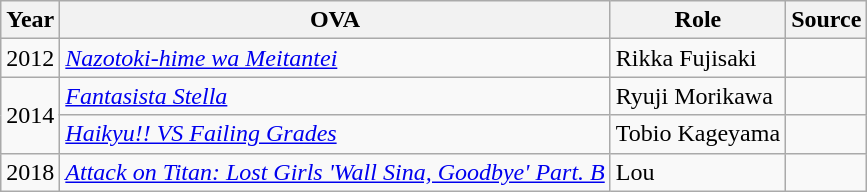<table class="wikitable">
<tr>
<th>Year</th>
<th>OVA</th>
<th>Role</th>
<th>Source</th>
</tr>
<tr>
<td>2012</td>
<td><em><a href='#'>Nazotoki-hime wa Meitantei</a></em></td>
<td>Rikka Fujisaki</td>
<td></td>
</tr>
<tr>
<td rowspan="2">2014</td>
<td><em><a href='#'>Fantasista Stella</a></em></td>
<td>Ryuji Morikawa</td>
<td></td>
</tr>
<tr>
<td><em><a href='#'>Haikyu!! VS Failing Grades</a></em></td>
<td>Tobio Kageyama</td>
<td></td>
</tr>
<tr>
<td>2018</td>
<td><em><a href='#'>Attack on Titan: Lost Girls 'Wall Sina, Goodbye' Part. B</a></em></td>
<td>Lou</td>
<td></td>
</tr>
</table>
